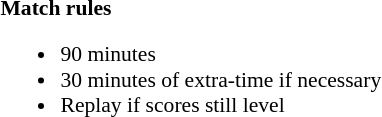<table width=100% style="font-size: 90%">
<tr>
<td width=50% valign=top><br><strong>Match rules</strong><ul><li>90 minutes</li><li>30 minutes of extra-time if necessary</li><li>Replay if scores still level</li></ul></td>
</tr>
</table>
